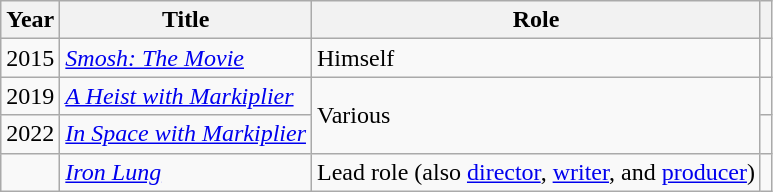<table class="wikitable sortable">
<tr>
<th>Year</th>
<th>Title</th>
<th>Role</th>
<th scope="col" class="unsortable"></th>
</tr>
<tr>
<td>2015</td>
<td><em><a href='#'>Smosh: The Movie</a></em></td>
<td>Himself</td>
<td style="text-align:center;"></td>
</tr>
<tr>
<td>2019</td>
<td><em><a href='#'>A Heist with Markiplier</a></em></td>
<td rowspan="2">Various</td>
<td style="text-align:center;"></td>
</tr>
<tr>
<td>2022</td>
<td><em><a href='#'>In Space with Markiplier</a></em></td>
<td style="text-align:center;"></td>
</tr>
<tr>
<td></td>
<td><em><a href='#'>Iron Lung</a></em></td>
<td>Lead role (also <a href='#'>director</a>, <a href='#'>writer</a>, and <a href='#'>producer</a>)</td>
<td style="text-align:center;"></td>
</tr>
</table>
